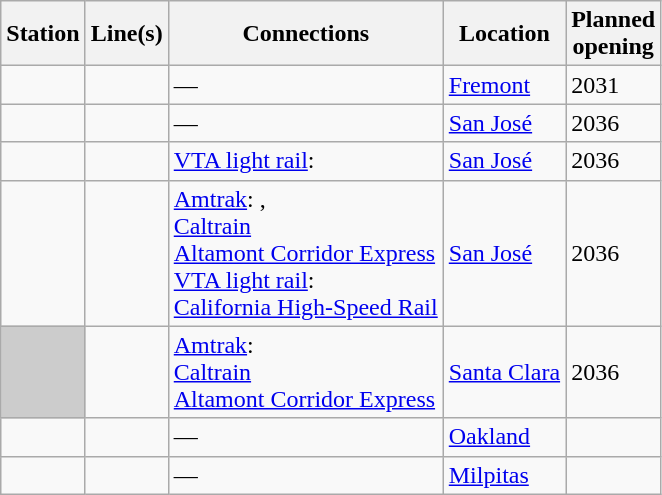<table class="wikitable plainrowheaders sortable">
<tr>
<th scope="col">Station</th>
<th scope="col" class="unsortable">Line(s)</th>
<th scope="col">Connections</th>
<th scope="col">Location</th>
<th scope="col">Planned<br>opening</th>
</tr>
<tr>
<td></td>
<td><br></td>
<td>—</td>
<td><a href='#'>Fremont</a></td>
<td>2031</td>
</tr>
<tr>
<td></td>
<td><br></td>
<td>—</td>
<td><a href='#'>San José</a></td>
<td>2036</td>
</tr>
<tr>
<td> </td>
<td><br></td>
<td> <a href='#'>VTA light rail</a>:  </td>
<td><a href='#'>San José</a></td>
<td>2036</td>
</tr>
<tr>
<td> </td>
<td><br></td>
<td> <a href='#'>Amtrak</a>: , <br> <a href='#'>Caltrain</a><br> <a href='#'>Altamont Corridor Express</a><br> <a href='#'>VTA light rail</a>: <br> <a href='#'>California High-Speed Rail</a></td>
<td><a href='#'>San José</a></td>
<td>2036</td>
</tr>
<tr>
<th scope="row" style="background-color:#CCCCCC">  </th>
<td> <br></td>
<td> <a href='#'>Amtrak</a>: <br> <a href='#'>Caltrain</a><br> <a href='#'>Altamont Corridor Express</a></td>
<td><a href='#'>Santa Clara</a></td>
<td>2036</td>
</tr>
<tr>
<td></td>
<td></td>
<td>—</td>
<td><a href='#'>Oakland</a></td>
<td></td>
</tr>
<tr>
<td></td>
<td><br></td>
<td>—</td>
<td><a href='#'>Milpitas</a></td>
<td></td>
</tr>
</table>
